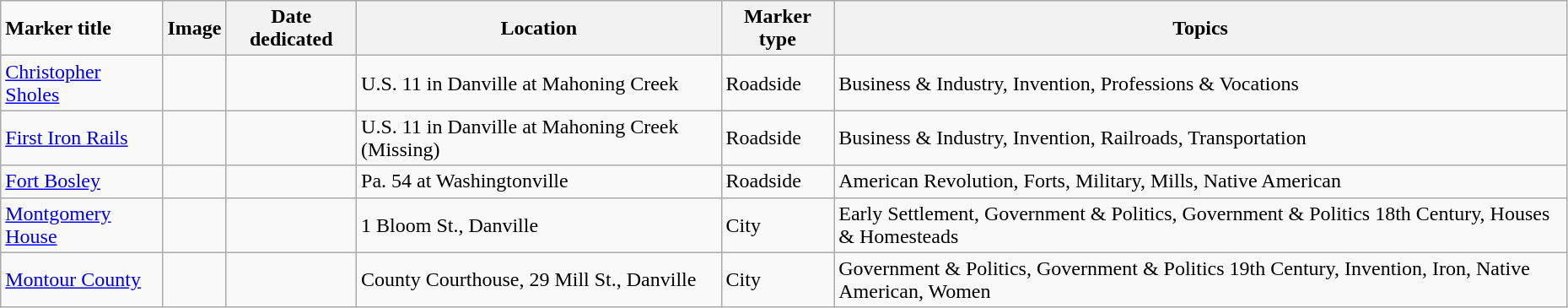<table class="wikitable sortable" style="width:98%">
<tr>
<td><strong>Marker title</strong></td>
<th class="unsortable"><strong>Image</strong></th>
<th><strong>Date dedicated</strong></th>
<th><strong>Location</strong></th>
<th><strong>Marker type</strong></th>
<th><strong>Topics</strong></th>
</tr>
<tr ->
<td><a href='#'>Christopher Sholes</a></td>
<td></td>
<td></td>
<td>U.S. 11 in Danville at Mahoning Creek<br><small></small></td>
<td>Roadside</td>
<td>Business & Industry, Invention, Professions & Vocations</td>
</tr>
<tr ->
<td><a href='#'>First Iron Rails</a></td>
<td></td>
<td></td>
<td>U.S. 11 in Danville at Mahoning Creek (Missing)<br><small></small></td>
<td>Roadside</td>
<td>Business & Industry, Invention, Railroads, Transportation</td>
</tr>
<tr ->
<td><a href='#'>Fort Bosley</a></td>
<td></td>
<td></td>
<td>Pa. 54 at Washingtonville<br><small></small></td>
<td>Roadside</td>
<td>American Revolution, Forts, Military, Mills, Native American</td>
</tr>
<tr ->
<td><a href='#'>Montgomery House</a></td>
<td></td>
<td></td>
<td>1 Bloom St., Danville<br><small></small></td>
<td>City</td>
<td>Early Settlement, Government & Politics, Government & Politics 18th Century, Houses & Homesteads</td>
</tr>
<tr ->
<td><a href='#'>Montour County</a></td>
<td></td>
<td></td>
<td>County Courthouse, 29 Mill St., Danville<br><small></small></td>
<td>City</td>
<td>Government & Politics, Government & Politics 19th Century, Invention, Iron, Native American, Women</td>
</tr>
</table>
